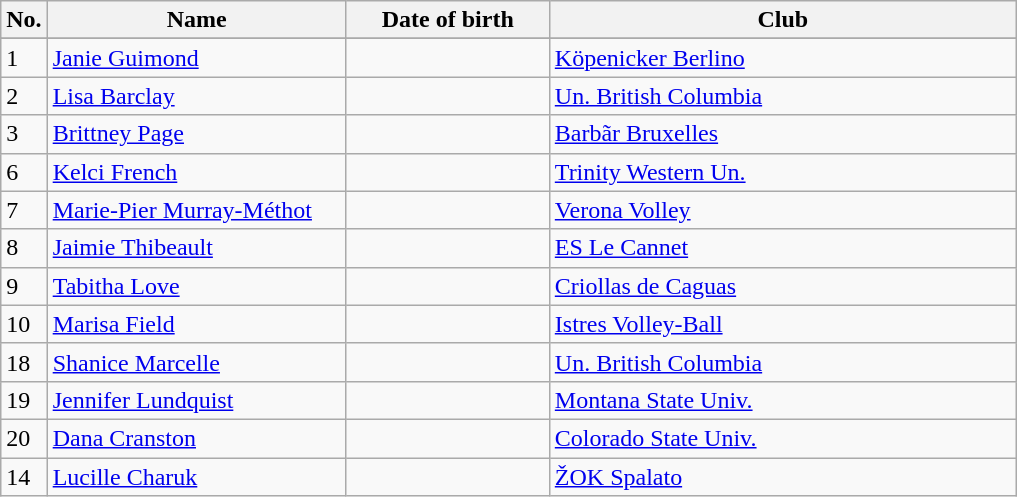<table class=wikitable sortable style=font-size:100%; text-align:center;>
<tr>
<th>No.</th>
<th style=width:12em>Name</th>
<th style=width:8em>Date of birth</th>
<th style=width:19em>Club</th>
</tr>
<tr>
</tr>
<tr ||>
</tr>
<tr>
<td>1</td>
<td><a href='#'>Janie Guimond</a></td>
<td></td>
<td><a href='#'>Köpenicker Berlino</a></td>
</tr>
<tr>
<td>2</td>
<td><a href='#'>Lisa Barclay</a></td>
<td></td>
<td><a href='#'>Un. British Columbia</a></td>
</tr>
<tr>
<td>3</td>
<td><a href='#'>Brittney Page </a></td>
<td></td>
<td><a href='#'>Barbãr Bruxelles</a></td>
</tr>
<tr>
<td>6</td>
<td><a href='#'>Kelci French</a></td>
<td></td>
<td><a href='#'>Trinity Western Un.</a></td>
</tr>
<tr>
<td>7</td>
<td><a href='#'>Marie-Pier Murray-Méthot</a></td>
<td></td>
<td><a href='#'>Verona Volley</a></td>
</tr>
<tr>
<td>8</td>
<td><a href='#'>Jaimie Thibeault</a></td>
<td></td>
<td><a href='#'>ES Le Cannet</a></td>
</tr>
<tr>
<td>9</td>
<td><a href='#'>Tabitha Love</a></td>
<td></td>
<td><a href='#'>Criollas de Caguas</a></td>
</tr>
<tr>
<td>10</td>
<td><a href='#'>Marisa Field</a></td>
<td></td>
<td><a href='#'>Istres Volley-Ball</a></td>
</tr>
<tr>
<td>18</td>
<td><a href='#'>Shanice Marcelle</a></td>
<td></td>
<td><a href='#'>Un. British Columbia</a></td>
</tr>
<tr>
<td>19</td>
<td><a href='#'>Jennifer Lundquist</a></td>
<td></td>
<td><a href='#'>Montana State Univ.</a></td>
</tr>
<tr>
<td>20</td>
<td><a href='#'>Dana Cranston</a></td>
<td></td>
<td><a href='#'>Colorado State Univ.</a></td>
</tr>
<tr>
<td>14</td>
<td><a href='#'>Lucille Charuk</a></td>
<td></td>
<td><a href='#'>ŽOK Spalato</a></td>
</tr>
</table>
